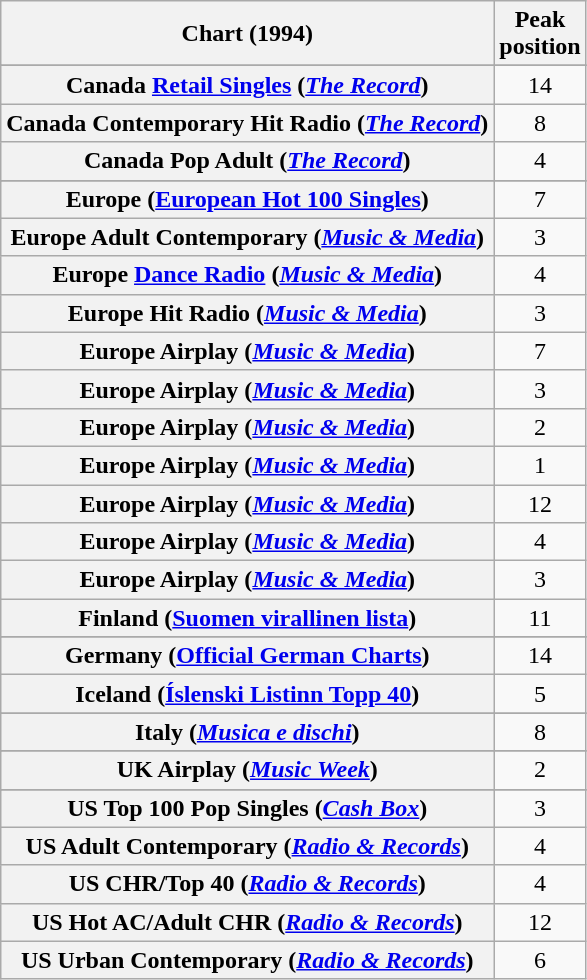<table class="wikitable sortable plainrowheaders" style="text-align:center">
<tr>
<th>Chart (1994)</th>
<th>Peak<br>position</th>
</tr>
<tr>
</tr>
<tr>
</tr>
<tr>
</tr>
<tr>
<th scope="row">Canada <a href='#'>Retail Singles</a> (<em><a href='#'>The Record</a></em>)</th>
<td>14</td>
</tr>
<tr>
<th scope="row">Canada Contemporary Hit Radio (<em><a href='#'>The Record</a></em>)</th>
<td>8</td>
</tr>
<tr>
<th scope="row">Canada Pop Adult (<em><a href='#'>The Record</a></em>)</th>
<td>4</td>
</tr>
<tr>
</tr>
<tr>
</tr>
<tr>
<th scope="row">Europe (<a href='#'>European Hot 100 Singles</a>)</th>
<td>7</td>
</tr>
<tr>
<th scope="row">Europe Adult Contemporary (<em><a href='#'>Music & Media</a></em>)</th>
<td>3</td>
</tr>
<tr>
<th scope="row">Europe <a href='#'>Dance Radio</a> (<em><a href='#'>Music & Media</a></em>)</th>
<td>4</td>
</tr>
<tr>
<th scope="row">Europe Hit Radio (<em><a href='#'>Music & Media</a></em>)</th>
<td>3</td>
</tr>
<tr>
<th scope="row">Europe  Airplay (<em><a href='#'>Music & Media</a></em>)</th>
<td>7</td>
</tr>
<tr>
<th scope="row">Europe  Airplay (<em><a href='#'>Music & Media</a></em>)</th>
<td>3</td>
</tr>
<tr>
<th scope="row">Europe  Airplay (<em><a href='#'>Music & Media</a></em>)</th>
<td>2</td>
</tr>
<tr>
<th scope="row">Europe  Airplay (<em><a href='#'>Music & Media</a></em>)</th>
<td>1</td>
</tr>
<tr>
<th scope="row">Europe  Airplay (<em><a href='#'>Music & Media</a></em>)</th>
<td>12</td>
</tr>
<tr>
<th scope="row">Europe  Airplay (<em><a href='#'>Music & Media</a></em>)</th>
<td>4</td>
</tr>
<tr>
<th scope="row">Europe  Airplay (<em><a href='#'>Music & Media</a></em>)</th>
<td>3</td>
</tr>
<tr>
<th scope="row">Finland (<a href='#'>Suomen virallinen lista</a>)</th>
<td>11</td>
</tr>
<tr>
</tr>
<tr>
<th scope="row">Germany (<a href='#'>Official German Charts</a>)</th>
<td>14</td>
</tr>
<tr>
<th scope="row">Iceland (<a href='#'>Íslenski Listinn Topp 40</a>)</th>
<td>5</td>
</tr>
<tr>
</tr>
<tr>
<th scope="row">Italy (<em><a href='#'>Musica e dischi</a></em>)</th>
<td>8</td>
</tr>
<tr>
</tr>
<tr>
</tr>
<tr>
</tr>
<tr>
</tr>
<tr>
</tr>
<tr>
</tr>
<tr>
</tr>
<tr>
</tr>
<tr>
</tr>
<tr>
<th scope="row">UK Airplay (<em><a href='#'>Music Week</a></em>)</th>
<td>2</td>
</tr>
<tr>
</tr>
<tr>
</tr>
<tr>
</tr>
<tr>
</tr>
<tr>
</tr>
<tr>
</tr>
<tr>
<th scope="row">US Top 100 Pop Singles (<em><a href='#'>Cash Box</a></em>)</th>
<td>3</td>
</tr>
<tr>
<th scope="row">US Adult Contemporary (<em><a href='#'>Radio & Records</a></em>)</th>
<td>4</td>
</tr>
<tr>
<th scope="row">US CHR/Top 40 (<em><a href='#'>Radio & Records</a></em>)</th>
<td>4</td>
</tr>
<tr>
<th scope="row">US Hot AC/Adult CHR (<em><a href='#'>Radio & Records</a></em>)</th>
<td>12</td>
</tr>
<tr>
<th scope="row">US Urban Contemporary (<em><a href='#'>Radio & Records</a></em>)</th>
<td>6</td>
</tr>
</table>
